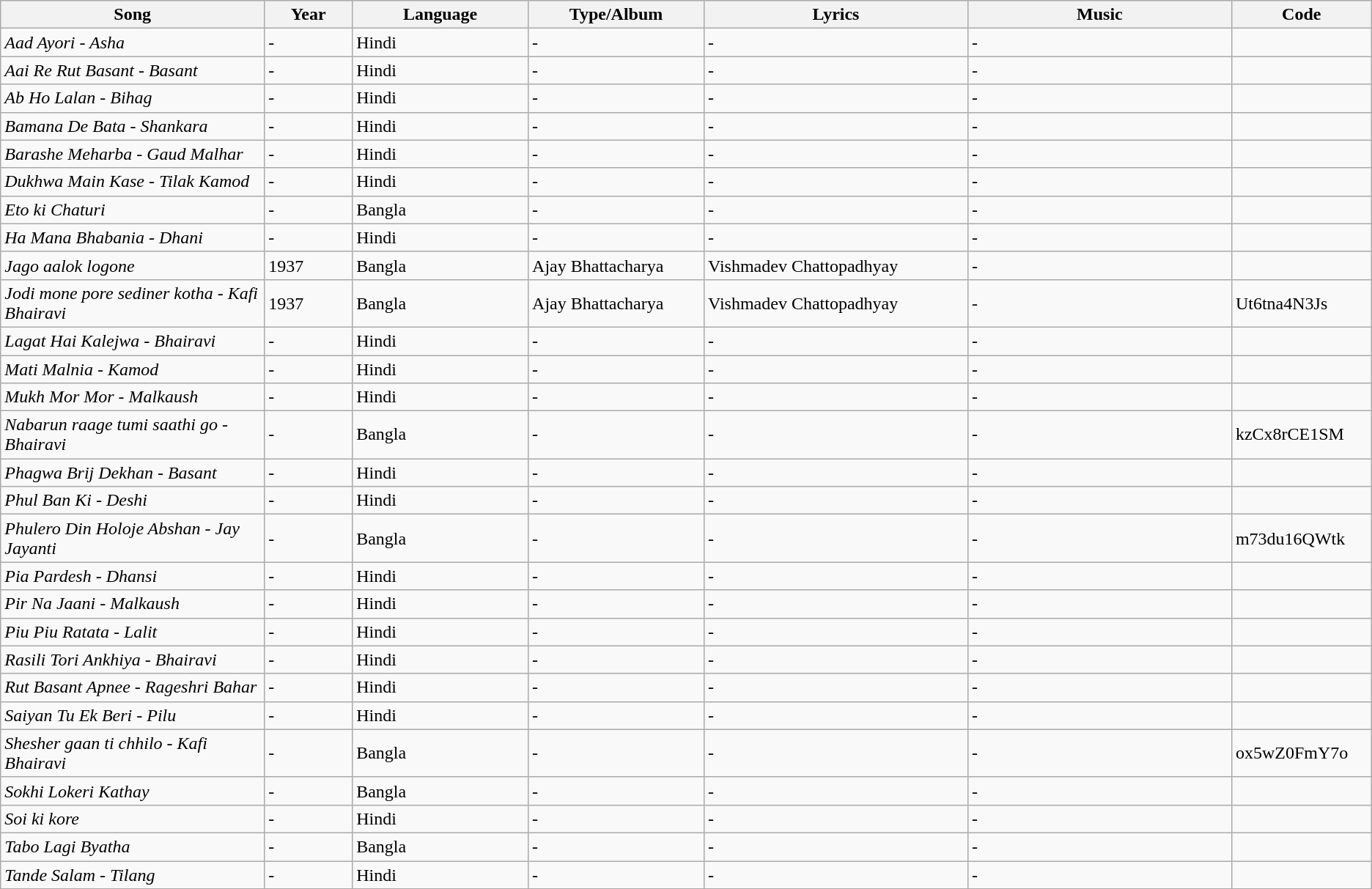<table class="sortable wikitable">
<tr>
<th width="15%">Song</th>
<th width="5%">Year</th>
<th width="10%">Language</th>
<th width="10%">Type/Album</th>
<th width="15%">Lyrics</th>
<th width="15%">Music</th>
<th width="5%">Code</th>
</tr>
<tr>
<td><em>Aad Ayori - Asha</em></td>
<td>-</td>
<td>Hindi</td>
<td>-</td>
<td>-</td>
<td>-</td>
<td></td>
</tr>
<tr>
<td><em>Aai Re Rut Basant - Basant</em></td>
<td>-</td>
<td>Hindi</td>
<td>-</td>
<td>-</td>
<td>-</td>
<td></td>
</tr>
<tr>
<td><em>Ab Ho Lalan - Bihag</em></td>
<td>-</td>
<td>Hindi</td>
<td>-</td>
<td>-</td>
<td>-</td>
<td></td>
</tr>
<tr>
<td><em>Bamana De Bata - Shankara</em></td>
<td>-</td>
<td>Hindi</td>
<td>-</td>
<td>-</td>
<td>-</td>
<td></td>
</tr>
<tr>
<td><em>Barashe Meharba - Gaud Malhar</em></td>
<td>-</td>
<td>Hindi</td>
<td>-</td>
<td>-</td>
<td>-</td>
<td></td>
</tr>
<tr>
<td><em>Dukhwa Main Kase - Tilak Kamod</em></td>
<td>-</td>
<td>Hindi</td>
<td>-</td>
<td>-</td>
<td>-</td>
<td></td>
</tr>
<tr>
<td><em>Eto ki Chaturi</em></td>
<td>-</td>
<td>Bangla</td>
<td>-</td>
<td>-</td>
<td>-</td>
<td></td>
</tr>
<tr>
<td><em>Ha Mana Bhabania - Dhani</em></td>
<td>-</td>
<td>Hindi</td>
<td>-</td>
<td>-</td>
<td>-</td>
<td></td>
</tr>
<tr>
<td><em>Jago aalok logone</em></td>
<td>1937</td>
<td>Bangla</td>
<td>Ajay Bhattacharya</td>
<td>Vishmadev Chattopadhyay</td>
<td>-</td>
<td></td>
</tr>
<tr>
<td><em>Jodi mone pore sediner kotha - Kafi Bhairavi</em></td>
<td>1937</td>
<td>Bangla</td>
<td>Ajay Bhattacharya</td>
<td>Vishmadev Chattopadhyay</td>
<td>-</td>
<td>Ut6tna4N3Js</td>
</tr>
<tr>
<td><em>Lagat Hai Kalejwa - Bhairavi</em></td>
<td>-</td>
<td>Hindi</td>
<td>-</td>
<td>-</td>
<td>-</td>
<td></td>
</tr>
<tr>
<td><em>Mati Malnia - Kamod</em></td>
<td>-</td>
<td>Hindi</td>
<td>-</td>
<td>-</td>
<td>-</td>
<td></td>
</tr>
<tr>
<td><em>Mukh Mor Mor - Malkaush</em></td>
<td>-</td>
<td>Hindi</td>
<td>-</td>
<td>-</td>
<td>-</td>
<td></td>
</tr>
<tr>
<td><em>Nabarun raage tumi saathi go - Bhairavi</em></td>
<td>-</td>
<td>Bangla</td>
<td>-</td>
<td>-</td>
<td>-</td>
<td>kzCx8rCE1SM</td>
</tr>
<tr>
<td><em>Phagwa Brij Dekhan - Basant</em></td>
<td>-</td>
<td>Hindi</td>
<td>-</td>
<td>-</td>
<td>-</td>
<td></td>
</tr>
<tr>
<td><em>Phul Ban Ki - Deshi</em></td>
<td>-</td>
<td>Hindi</td>
<td>-</td>
<td>-</td>
<td>-</td>
<td></td>
</tr>
<tr>
<td><em>Phulero Din Holoje Abshan - Jay Jayanti</em></td>
<td>-</td>
<td>Bangla</td>
<td>-</td>
<td>-</td>
<td>-</td>
<td>m73du16QWtk</td>
</tr>
<tr>
<td><em>Pia Pardesh - Dhansi</em></td>
<td>-</td>
<td>Hindi</td>
<td>-</td>
<td>-</td>
<td>-</td>
<td></td>
</tr>
<tr>
<td><em>Pir Na Jaani - Malkaush</em></td>
<td>-</td>
<td>Hindi</td>
<td>-</td>
<td>-</td>
<td>-</td>
<td></td>
</tr>
<tr>
<td><em>Piu Piu Ratata - Lalit</em></td>
<td>-</td>
<td>Hindi</td>
<td>-</td>
<td>-</td>
<td>-</td>
<td></td>
</tr>
<tr>
<td><em>Rasili Tori Ankhiya - Bhairavi</em></td>
<td>-</td>
<td>Hindi</td>
<td>-</td>
<td>-</td>
<td>-</td>
<td></td>
</tr>
<tr>
<td><em>Rut Basant Apnee - Rageshri Bahar</em></td>
<td>-</td>
<td>Hindi</td>
<td>-</td>
<td>-</td>
<td>-</td>
<td></td>
</tr>
<tr>
<td><em>Saiyan Tu Ek Beri - Pilu</em></td>
<td>-</td>
<td>Hindi</td>
<td>-</td>
<td>-</td>
<td>-</td>
<td></td>
</tr>
<tr>
<td><em>Shesher gaan ti chhilo - Kafi Bhairavi</em></td>
<td>-</td>
<td>Bangla</td>
<td>-</td>
<td>-</td>
<td>-</td>
<td>ox5wZ0FmY7o</td>
</tr>
<tr>
<td><em>Sokhi Lokeri Kathay</em></td>
<td>-</td>
<td>Bangla</td>
<td>-</td>
<td>-</td>
<td>-</td>
<td></td>
</tr>
<tr>
<td><em>Soi ki kore</em></td>
<td>-</td>
<td>Hindi</td>
<td>-</td>
<td>-</td>
<td>-</td>
<td></td>
</tr>
<tr>
<td><em>Tabo Lagi Byatha</em></td>
<td>-</td>
<td>Bangla</td>
<td>-</td>
<td>-</td>
<td>-</td>
<td></td>
</tr>
<tr>
<td><em>Tande Salam - Tilang</em></td>
<td>-</td>
<td>Hindi</td>
<td>-</td>
<td>-</td>
<td>-</td>
<td></td>
</tr>
<tr>
</tr>
</table>
